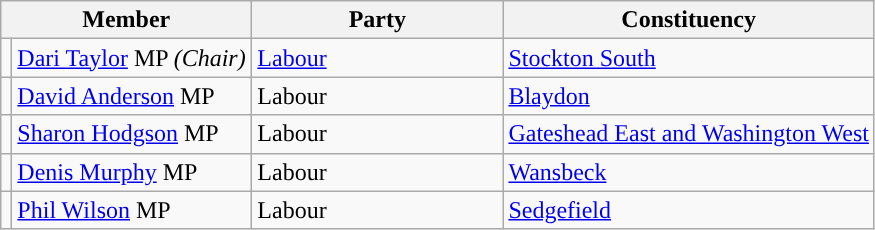<table class="wikitable">
<tr>
<th width="160px" colspan="2">Member</th>
<th width="160px" colspan="1">Party</th>
<th width="160px" colspan="2">Constituency</th>
</tr>
<tr>
<td style="color:inherit;background:"></td>
<td><a href='#'>Dari Taylor</a> MP <em>(Chair)</em></td>
<td><a href='#'>Labour</a></td>
<td><a href='#'>Stockton South</a></td>
</tr>
<tr>
<td style="color:inherit;background:"></td>
<td><a href='#'>David Anderson</a> MP</td>
<td>Labour</td>
<td><a href='#'>Blaydon</a></td>
</tr>
<tr>
<td style="color:inherit;background:"></td>
<td><a href='#'>Sharon Hodgson</a> MP</td>
<td>Labour</td>
<td><a href='#'>Gateshead East and Washington West</a></td>
</tr>
<tr>
<td style="color:inherit;background:"></td>
<td><a href='#'>Denis Murphy</a> MP</td>
<td>Labour</td>
<td><a href='#'>Wansbeck</a></td>
</tr>
<tr>
<td style="color:inherit;background:"></td>
<td><a href='#'>Phil Wilson</a> MP</td>
<td>Labour</td>
<td><a href='#'>Sedgefield</a></td>
</tr>
</table>
